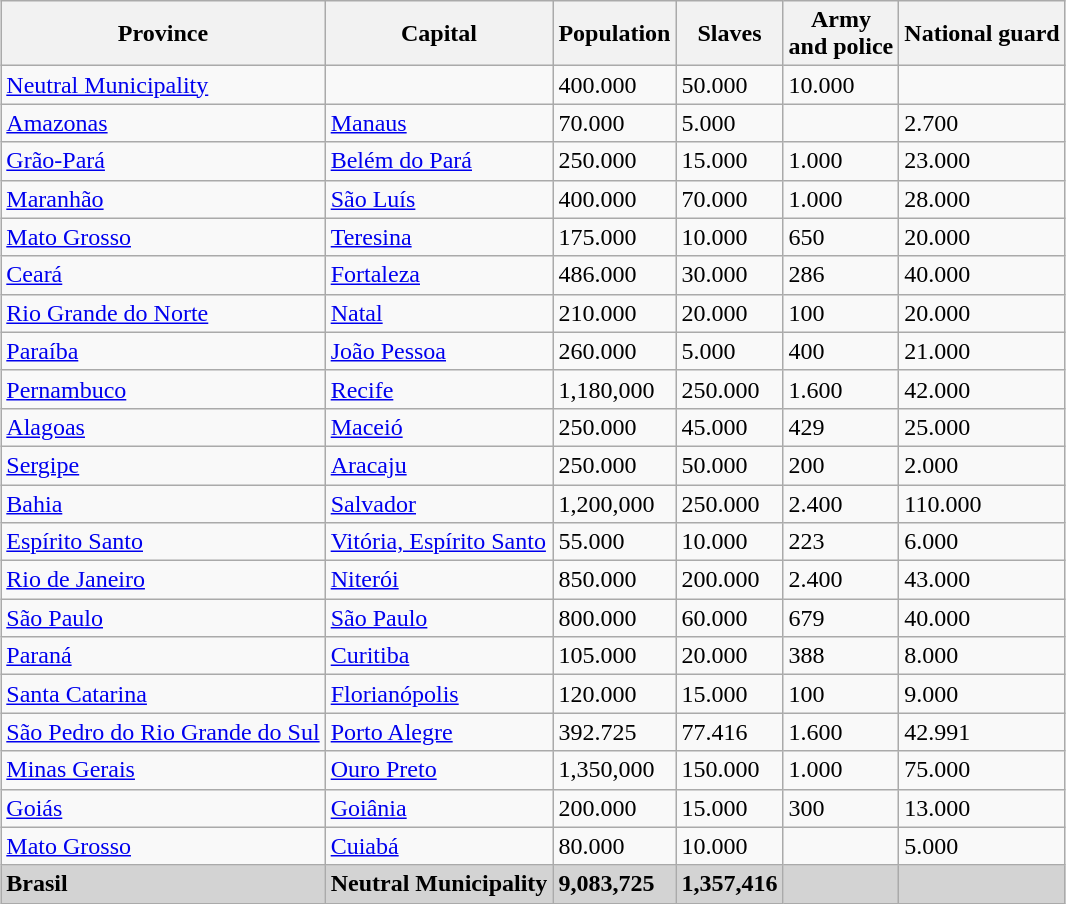<table class="wikitable" style="float: center; margin: 2em auto 2em auto">
<tr>
<th>Province</th>
<th>Capital</th>
<th>Population</th>
<th>Slaves</th>
<th>Army<br>and police</th>
<th>National guard</th>
</tr>
<tr>
<td><a href='#'>Neutral Municipality</a></td>
<td></td>
<td>400.000</td>
<td>50.000</td>
<td>10.000</td>
<td></td>
</tr>
<tr>
<td><a href='#'>Amazonas</a></td>
<td><a href='#'>Manaus</a></td>
<td>70.000</td>
<td>5.000</td>
<td></td>
<td>2.700</td>
</tr>
<tr>
<td><a href='#'>Grão-Pará</a></td>
<td><a href='#'>Belém do Pará</a></td>
<td>250.000</td>
<td>15.000</td>
<td>1.000</td>
<td>23.000</td>
</tr>
<tr>
<td><a href='#'>Maranhão</a></td>
<td><a href='#'>São Luís</a></td>
<td>400.000</td>
<td>70.000</td>
<td>1.000</td>
<td>28.000</td>
</tr>
<tr>
<td><a href='#'>Mato Grosso</a></td>
<td><a href='#'>Teresina</a></td>
<td>175.000</td>
<td>10.000</td>
<td>650</td>
<td>20.000</td>
</tr>
<tr>
<td><a href='#'>Ceará</a></td>
<td><a href='#'>Fortaleza</a></td>
<td>486.000</td>
<td>30.000</td>
<td>286</td>
<td>40.000</td>
</tr>
<tr>
<td><a href='#'>Rio Grande do Norte</a></td>
<td><a href='#'>Natal</a></td>
<td>210.000</td>
<td>20.000</td>
<td>100</td>
<td>20.000</td>
</tr>
<tr>
<td><a href='#'>Paraíba</a></td>
<td><a href='#'>João Pessoa</a></td>
<td>260.000</td>
<td>5.000</td>
<td>400</td>
<td>21.000</td>
</tr>
<tr>
<td><a href='#'>Pernambuco</a></td>
<td><a href='#'>Recife</a></td>
<td>1,180,000</td>
<td>250.000</td>
<td>1.600</td>
<td>42.000</td>
</tr>
<tr>
<td><a href='#'>Alagoas</a></td>
<td><a href='#'>Maceió</a></td>
<td>250.000</td>
<td>45.000</td>
<td>429</td>
<td>25.000</td>
</tr>
<tr>
<td><a href='#'>Sergipe</a></td>
<td><a href='#'>Aracaju</a></td>
<td>250.000</td>
<td>50.000</td>
<td>200</td>
<td>2.000</td>
</tr>
<tr>
<td><a href='#'>Bahia</a></td>
<td><a href='#'>Salvador</a></td>
<td>1,200,000</td>
<td>250.000</td>
<td>2.400</td>
<td>110.000</td>
</tr>
<tr>
<td><a href='#'>Espírito Santo</a></td>
<td><a href='#'>Vitória, Espírito Santo</a></td>
<td>55.000</td>
<td>10.000</td>
<td>223</td>
<td>6.000</td>
</tr>
<tr>
<td><a href='#'>Rio de Janeiro</a></td>
<td><a href='#'>Niterói</a></td>
<td>850.000</td>
<td>200.000</td>
<td>2.400</td>
<td>43.000</td>
</tr>
<tr>
<td><a href='#'>São Paulo</a></td>
<td><a href='#'>São Paulo</a></td>
<td>800.000</td>
<td>60.000</td>
<td>679</td>
<td>40.000</td>
</tr>
<tr>
<td><a href='#'>Paraná</a></td>
<td><a href='#'>Curitiba</a></td>
<td>105.000</td>
<td>20.000</td>
<td>388</td>
<td>8.000</td>
</tr>
<tr>
<td><a href='#'>Santa Catarina</a></td>
<td><a href='#'>Florianópolis</a></td>
<td>120.000</td>
<td>15.000</td>
<td>100</td>
<td>9.000</td>
</tr>
<tr>
<td><a href='#'>São Pedro do Rio Grande do Sul</a></td>
<td><a href='#'>Porto Alegre</a></td>
<td>392.725</td>
<td>77.416</td>
<td>1.600</td>
<td>42.991</td>
</tr>
<tr>
<td><a href='#'>Minas Gerais</a></td>
<td><a href='#'>Ouro Preto</a></td>
<td>1,350,000</td>
<td>150.000</td>
<td>1.000</td>
<td>75.000</td>
</tr>
<tr>
<td><a href='#'>Goiás</a></td>
<td><a href='#'>Goiânia</a></td>
<td>200.000</td>
<td>15.000</td>
<td>300</td>
<td>13.000</td>
</tr>
<tr>
<td><a href='#'>Mato Grosso</a></td>
<td><a href='#'>Cuiabá</a></td>
<td>80.000</td>
<td>10.000</td>
<td></td>
<td>5.000</td>
</tr>
<tr style="background:lightgrey;">
<td><strong>Brasil</strong></td>
<td><strong>Neutral Municipality</strong></td>
<td><strong>9,083,725</strong></td>
<td><strong>1,357,416</strong></td>
<td></td>
<td></td>
</tr>
</table>
